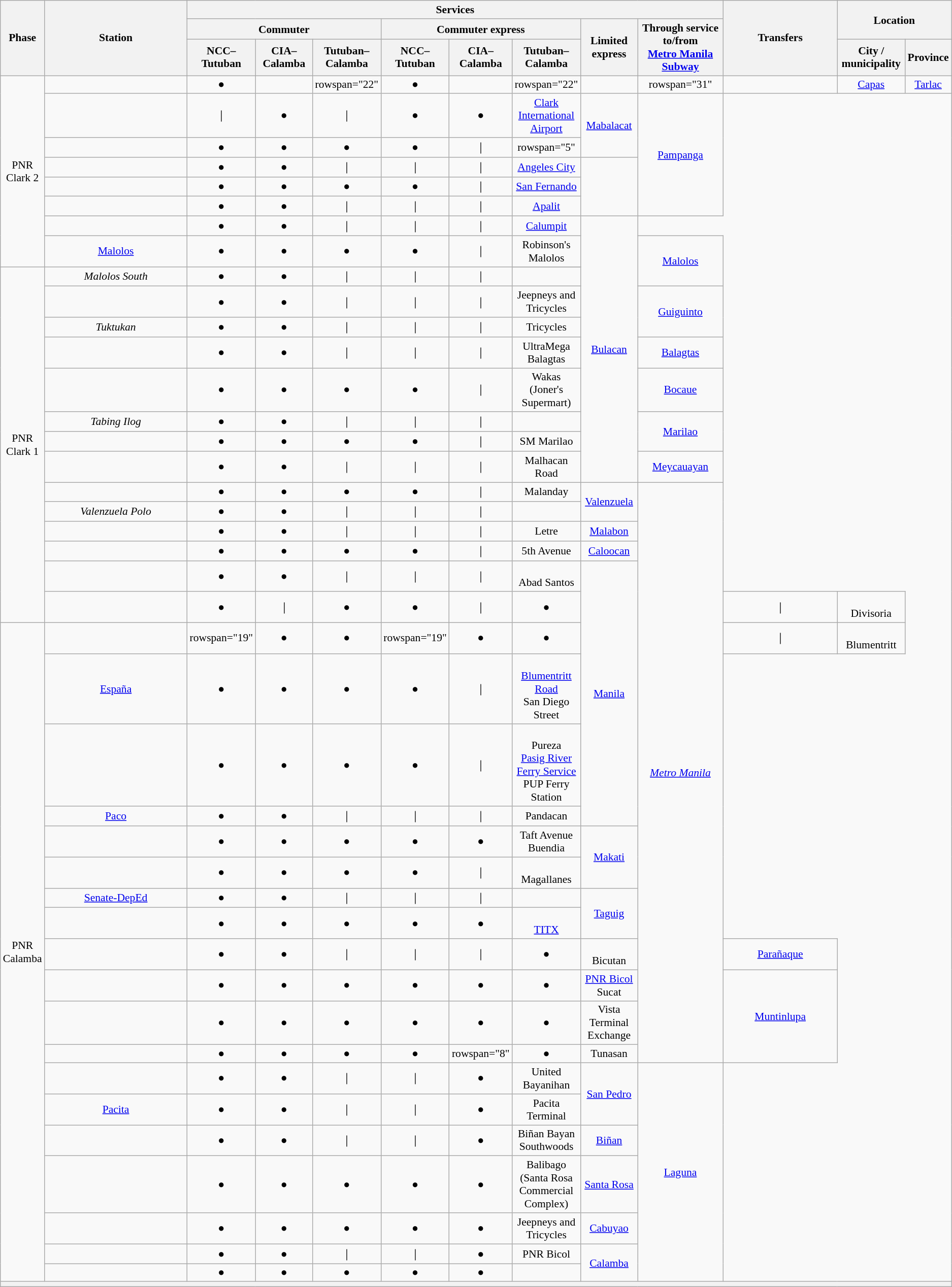<table class="wikitable mw-collapsible" style="text-align:center; font-size:90%;">
<tr>
<th rowspan="3" style="width:04%;">Phase</th>
<th rowspan="3" style="width:15%;">Station</th>
<th colspan="8" style="width:54%;">Services</th>
<th rowspan="3" style="width:12%;">Transfers</th>
<th rowspan="2" colspan="2">Location</th>
</tr>
<tr>
<th colspan="3">Commuter</th>
<th colspan="3">Commuter express</th>
<th rowspan="2" style="width:06%;">Limited express</th>
<th rowspan="2" style="width:09%;">Through service to/from<br><a href='#'>Metro Manila Subway</a></th>
</tr>
<tr>
<th style="width:06%;">NCC–Tutuban</th>
<th style="width:06%;">CIA–Calamba</th>
<th style="width:06%;">Tutuban–Calamba</th>
<th style="width:06%;">NCC–Tutuban</th>
<th style="width:06%;">CIA–Calamba</th>
<th style="width:06%;">Tutuban–Calamba</th>
<th>City / municipality</th>
<th>Province</th>
</tr>
<tr>
<td rowspan="8">PNR Clark 2</td>
<td></td>
<td>●</td>
<td></td>
<td>rowspan="22" </td>
<td>●</td>
<td></td>
<td>rowspan="22" </td>
<td></td>
<td>rowspan="31" </td>
<td></td>
<td><a href='#'>Capas</a></td>
<td><a href='#'>Tarlac</a></td>
</tr>
<tr>
<td></td>
<td>｜</td>
<td>●</td>
<td>｜</td>
<td>●</td>
<td>●</td>
<td> <a href='#'>Clark International Airport</a></td>
<td rowspan="2"><a href='#'>Mabalacat</a></td>
<td rowspan="5"><a href='#'>Pampanga</a></td>
</tr>
<tr>
<td></td>
<td>●</td>
<td>●</td>
<td>●</td>
<td>●</td>
<td>｜</td>
<td>rowspan="5" </td>
</tr>
<tr>
<td></td>
<td>●</td>
<td>●</td>
<td>｜</td>
<td>｜</td>
<td>｜</td>
<td><a href='#'>Angeles City</a></td>
</tr>
<tr>
<td></td>
<td>●</td>
<td>●</td>
<td>●</td>
<td>●</td>
<td>｜</td>
<td><a href='#'>San Fernando</a></td>
</tr>
<tr>
<td></td>
<td>●</td>
<td>●</td>
<td>｜</td>
<td>｜</td>
<td>｜</td>
<td><a href='#'>Apalit</a></td>
</tr>
<tr>
<td></td>
<td>●</td>
<td>●</td>
<td>｜</td>
<td>｜</td>
<td>｜</td>
<td><a href='#'>Calumpit</a></td>
<td rowspan="11"><a href='#'>Bulacan</a></td>
</tr>
<tr>
<td rowspan="2"><a href='#'>Malolos</a></td>
<td rowspan="2">●</td>
<td rowspan="2">●</td>
<td rowspan="2">●</td>
<td rowspan="2">●</td>
<td rowspan="2">｜</td>
<td>  Robinson's Malolos</td>
<td rowspan="3"><a href='#'>Malolos</a></td>
</tr>
<tr>
<td rowspan="15">PNR Clark 1</td>
</tr>
<tr>
<td><em>Malolos South</em></td>
<td>●</td>
<td>●</td>
<td>｜</td>
<td>｜</td>
<td>｜</td>
<td></td>
</tr>
<tr>
<td></td>
<td>●</td>
<td>●</td>
<td>｜</td>
<td>｜</td>
<td>｜</td>
<td>Jeepneys and Tricycles</td>
<td rowspan="2"><a href='#'>Guiguinto</a></td>
</tr>
<tr>
<td><em>Tuktukan</em></td>
<td>●</td>
<td>●</td>
<td>｜</td>
<td>｜</td>
<td>｜</td>
<td>Tricycles</td>
</tr>
<tr>
<td></td>
<td>●</td>
<td>●</td>
<td>｜</td>
<td>｜</td>
<td>｜</td>
<td>   UltraMega Balagtas</td>
<td><a href='#'>Balagtas</a></td>
</tr>
<tr>
<td></td>
<td>●</td>
<td>●</td>
<td>●</td>
<td>●</td>
<td>｜</td>
<td>   Wakas (Joner's Supermart)</td>
<td><a href='#'>Bocaue</a></td>
</tr>
<tr>
<td><em>Tabing Ilog</em></td>
<td>●</td>
<td>●</td>
<td>｜</td>
<td>｜</td>
<td>｜</td>
<td></td>
<td rowspan="2"><a href='#'>Marilao</a></td>
</tr>
<tr>
<td></td>
<td>●</td>
<td>●</td>
<td>●</td>
<td>●</td>
<td>｜</td>
<td>   SM Marilao</td>
</tr>
<tr>
<td></td>
<td>●</td>
<td>●</td>
<td>｜</td>
<td>｜</td>
<td>｜</td>
<td>   Malhacan Road</td>
<td><a href='#'>Meycauayan</a></td>
</tr>
<tr>
<td></td>
<td>●</td>
<td>●</td>
<td>●</td>
<td>●</td>
<td>｜</td>
<td>    Malanday</td>
<td rowspan="2"><a href='#'>Valenzuela</a></td>
<td rowspan="18"><em><a href='#'>Metro Manila</a></em></td>
</tr>
<tr>
<td><em>Valenzuela Polo</em></td>
<td>●</td>
<td>●</td>
<td>｜</td>
<td>｜</td>
<td>｜</td>
<td></td>
</tr>
<tr>
<td><em></em></td>
<td>●</td>
<td>●</td>
<td>｜</td>
<td>｜</td>
<td>｜</td>
<td>  Letre</td>
<td><a href='#'>Malabon</a></td>
</tr>
<tr>
<td></td>
<td>●</td>
<td>●</td>
<td>●</td>
<td>●</td>
<td>｜</td>
<td>       5th Avenue</td>
<td><a href='#'>Caloocan</a></td>
</tr>
<tr>
<td></td>
<td>●</td>
<td>●</td>
<td>｜</td>
<td>｜</td>
<td>｜</td>
<td> <br>    Abad Santos</td>
<td rowspan="6"><a href='#'>Manila</a></td>
</tr>
<tr>
<td></td>
<td>●</td>
<td>｜</td>
<td>●</td>
<td>●</td>
<td>｜</td>
<td>●</td>
<td>｜</td>
<td> <em></em><br>    Divisoria</td>
</tr>
<tr>
<td rowspan="19">PNR Calamba</td>
<td></td>
<td>rowspan="19" </td>
<td>●</td>
<td>●</td>
<td>rowspan="19" </td>
<td>●</td>
<td>●</td>
<td>｜</td>
<td> <br>  Blumentritt</td>
</tr>
<tr>
<td><a href='#'>España</a></td>
<td>●</td>
<td>●</td>
<td>●</td>
<td>●</td>
<td>｜</td>
<td> <br>       <a href='#'>Blumentritt Road</a> <br>      San Diego Street</td>
</tr>
<tr>
<td></td>
<td>●</td>
<td>●</td>
<td>●</td>
<td>●</td>
<td>｜</td>
<td> <br>   Pureza<br> <a href='#'>Pasig River Ferry Service</a> PUP Ferry Station</td>
</tr>
<tr>
<td><a href='#'>Paco</a></td>
<td>●</td>
<td>●</td>
<td>｜</td>
<td>｜</td>
<td>｜</td>
<td>  Pandacan</td>
</tr>
<tr>
<td></td>
<td>●</td>
<td>●</td>
<td>●</td>
<td>●</td>
<td>●</td>
<td>  Taft Avenue<br>                     Buendia</td>
<td rowspan="2"><a href='#'>Makati</a></td>
</tr>
<tr>
<td></td>
<td>●</td>
<td>●</td>
<td>●</td>
<td>●</td>
<td>｜</td>
<td> <br>         Magallanes</td>
</tr>
<tr>
<td><a href='#'>Senate-DepEd</a></td>
<td>●</td>
<td>●</td>
<td>｜</td>
<td>｜</td>
<td>｜</td>
<td></td>
<td rowspan="2"><a href='#'>Taguig</a></td>
</tr>
<tr>
<td></td>
<td>●</td>
<td>●</td>
<td>●</td>
<td>●</td>
<td>●</td>
<td><br>     <a href='#'>TITX</a></td>
</tr>
<tr>
<td></td>
<td>●</td>
<td>●</td>
<td>｜</td>
<td>｜</td>
<td>｜</td>
<td>●</td>
<td><br>        Bicutan</td>
<td><a href='#'>Parañaque</a></td>
</tr>
<tr>
<td></td>
<td>●</td>
<td>●</td>
<td>●</td>
<td>●</td>
<td>●</td>
<td>●</td>
<td><a href='#'>PNR Bicol</a><br>         Sucat</td>
<td rowspan="3"><a href='#'>Muntinlupa</a></td>
</tr>
<tr>
<td></td>
<td>●</td>
<td>●</td>
<td>●</td>
<td>●</td>
<td>●</td>
<td>●</td>
<td>          Vista Terminal Exchange</td>
</tr>
<tr>
<td></td>
<td>●</td>
<td>●</td>
<td>●</td>
<td>●</td>
<td>rowspan="8" </td>
<td>●</td>
<td>      Tunasan</td>
</tr>
<tr>
<td></td>
<td>●</td>
<td>●</td>
<td>｜</td>
<td>｜</td>
<td>●</td>
<td>      United Bayanihan</td>
<td rowspan="2"><a href='#'>San Pedro</a></td>
<td rowspan="7"><a href='#'>Laguna</a></td>
</tr>
<tr>
<td><a href='#'>Pacita</a></td>
<td>●</td>
<td>●</td>
<td>｜</td>
<td>｜</td>
<td>●</td>
<td>      Pacita Terminal</td>
</tr>
<tr>
<td></td>
<td>●</td>
<td>●</td>
<td>｜</td>
<td>｜</td>
<td>●</td>
<td>   Biñan Bayan<br>   Southwoods</td>
<td><a href='#'>Biñan</a></td>
</tr>
<tr>
<td></td>
<td>●</td>
<td>●</td>
<td>●</td>
<td>●</td>
<td>●</td>
<td>    Balibago (Santa Rosa Commercial Complex)</td>
<td><a href='#'>Santa Rosa</a></td>
</tr>
<tr>
<td></td>
<td>●</td>
<td>●</td>
<td>●</td>
<td>●</td>
<td>●</td>
<td>Jeepneys and Tricycles</td>
<td><a href='#'>Cabuyao</a></td>
</tr>
<tr>
<td></td>
<td>●</td>
<td>●</td>
<td>｜</td>
<td>｜</td>
<td>●</td>
<td>PNR Bicol</td>
<td rowspan="2"><a href='#'>Calamba</a></td>
</tr>
<tr>
<td></td>
<td>●</td>
<td>●</td>
<td>●</td>
<td>●</td>
<td>●</td>
<td></td>
</tr>
<tr>
<th colspan="14"></th>
</tr>
</table>
